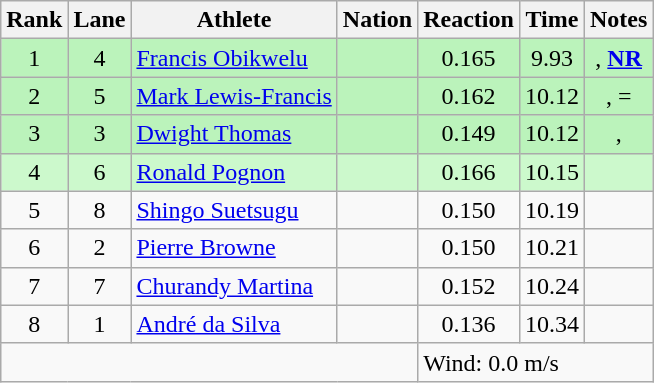<table class="wikitable sortable" style="text-align:center">
<tr>
<th>Rank</th>
<th>Lane</th>
<th>Athlete</th>
<th>Nation</th>
<th>Reaction</th>
<th>Time</th>
<th>Notes</th>
</tr>
<tr bgcolor=bbf3bb>
<td>1</td>
<td>4</td>
<td align="left"><a href='#'>Francis Obikwelu</a></td>
<td align="left"></td>
<td align=center>0.165</td>
<td>9.93</td>
<td>, <strong><a href='#'>NR</a></strong></td>
</tr>
<tr bgcolor=bbf3bb>
<td>2</td>
<td>5</td>
<td align="left"><a href='#'>Mark Lewis-Francis</a></td>
<td align="left"></td>
<td align=center>0.162</td>
<td>10.12</td>
<td>, =</td>
</tr>
<tr bgcolor=bbf3bb>
<td>3</td>
<td>3</td>
<td align="left"><a href='#'>Dwight Thomas</a></td>
<td align="left"></td>
<td align=center>0.149</td>
<td>10.12</td>
<td>, </td>
</tr>
<tr bgcolor=ccf9cc>
<td>4</td>
<td>6</td>
<td align="left"><a href='#'>Ronald Pognon</a></td>
<td align="left"></td>
<td align=center>0.166</td>
<td>10.15</td>
<td></td>
</tr>
<tr>
<td>5</td>
<td>8</td>
<td align="left"><a href='#'>Shingo Suetsugu</a></td>
<td align="left"></td>
<td align=center>0.150</td>
<td>10.19</td>
<td></td>
</tr>
<tr>
<td>6</td>
<td>2</td>
<td align="left"><a href='#'>Pierre Browne</a></td>
<td align="left"></td>
<td align=center>0.150</td>
<td>10.21</td>
<td></td>
</tr>
<tr>
<td>7</td>
<td>7</td>
<td align="left"><a href='#'>Churandy Martina</a></td>
<td align="left"></td>
<td align=center>0.152</td>
<td>10.24</td>
<td></td>
</tr>
<tr>
<td>8</td>
<td>1</td>
<td align="left"><a href='#'>André da Silva</a></td>
<td align="left"></td>
<td align=center>0.136</td>
<td>10.34</td>
<td></td>
</tr>
<tr class="sortbottom">
<td colspan=4></td>
<td colspan="3" style="text-align:left;">Wind: 0.0 m/s</td>
</tr>
</table>
